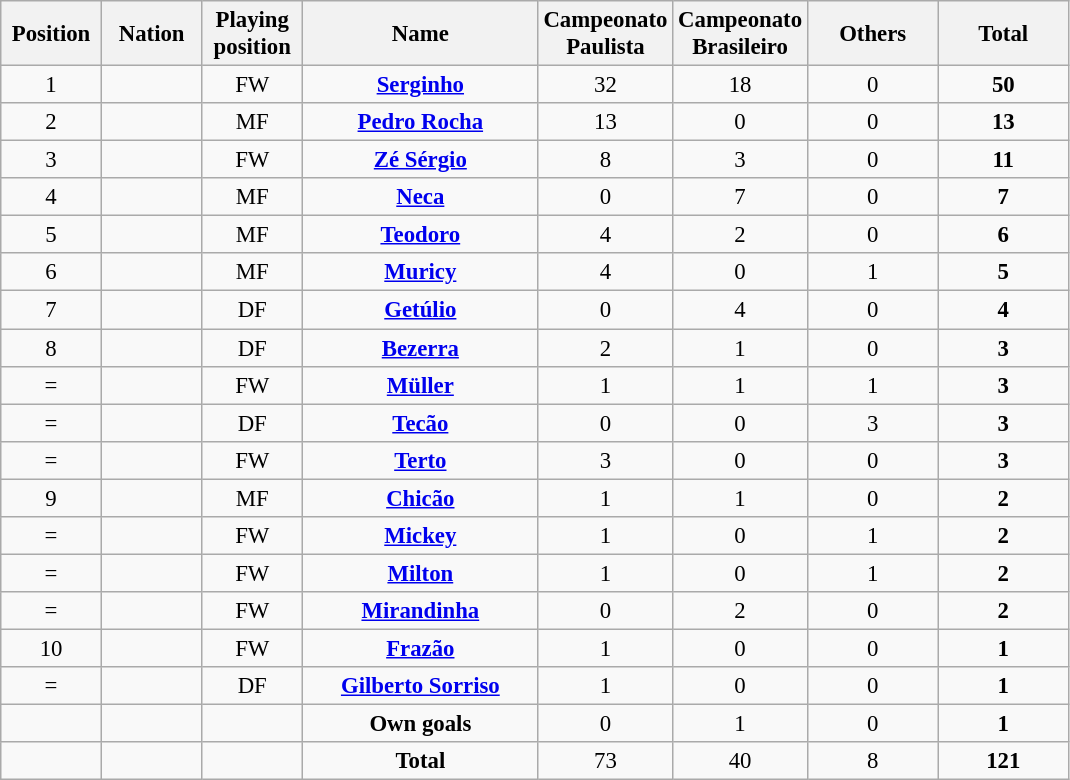<table class="wikitable" style="font-size: 95%; text-align: center;">
<tr>
<th width=60>Position</th>
<th width=60>Nation</th>
<th width=60>Playing position</th>
<th width=150>Name</th>
<th width=80>Campeonato Paulista</th>
<th width=80>Campeonato Brasileiro</th>
<th width=80>Others</th>
<th width=80>Total</th>
</tr>
<tr>
<td>1</td>
<td></td>
<td>FW</td>
<td><strong><a href='#'>Serginho</a></strong></td>
<td>32</td>
<td>18</td>
<td>0</td>
<td><strong>50</strong></td>
</tr>
<tr>
<td>2</td>
<td></td>
<td>MF</td>
<td><strong><a href='#'>Pedro Rocha</a></strong></td>
<td>13</td>
<td>0</td>
<td>0</td>
<td><strong>13</strong></td>
</tr>
<tr>
<td>3</td>
<td></td>
<td>FW</td>
<td><strong><a href='#'>Zé Sérgio</a></strong></td>
<td>8</td>
<td>3</td>
<td>0</td>
<td><strong>11</strong></td>
</tr>
<tr>
<td>4</td>
<td></td>
<td>MF</td>
<td><strong><a href='#'>Neca</a></strong></td>
<td>0</td>
<td>7</td>
<td>0</td>
<td><strong>7</strong></td>
</tr>
<tr>
<td>5</td>
<td></td>
<td>MF</td>
<td><strong><a href='#'>Teodoro</a></strong></td>
<td>4</td>
<td>2</td>
<td>0</td>
<td><strong>6</strong></td>
</tr>
<tr>
<td>6</td>
<td></td>
<td>MF</td>
<td><strong><a href='#'>Muricy</a></strong></td>
<td>4</td>
<td>0</td>
<td>1</td>
<td><strong>5</strong></td>
</tr>
<tr>
<td>7</td>
<td></td>
<td>DF</td>
<td><strong><a href='#'>Getúlio</a></strong></td>
<td>0</td>
<td>4</td>
<td>0</td>
<td><strong>4</strong></td>
</tr>
<tr>
<td>8</td>
<td></td>
<td>DF</td>
<td><strong><a href='#'>Bezerra</a></strong></td>
<td>2</td>
<td>1</td>
<td>0</td>
<td><strong>3</strong></td>
</tr>
<tr>
<td>=</td>
<td></td>
<td>FW</td>
<td><strong><a href='#'>Müller</a></strong></td>
<td>1</td>
<td>1</td>
<td>1</td>
<td><strong>3</strong></td>
</tr>
<tr>
<td>=</td>
<td></td>
<td>DF</td>
<td><strong><a href='#'>Tecão</a></strong></td>
<td>0</td>
<td>0</td>
<td>3</td>
<td><strong>3</strong></td>
</tr>
<tr>
<td>=</td>
<td></td>
<td>FW</td>
<td><strong><a href='#'>Terto</a></strong></td>
<td>3</td>
<td>0</td>
<td>0</td>
<td><strong>3</strong></td>
</tr>
<tr>
<td>9</td>
<td></td>
<td>MF</td>
<td><strong><a href='#'>Chicão</a></strong></td>
<td>1</td>
<td>1</td>
<td>0</td>
<td><strong>2</strong></td>
</tr>
<tr>
<td>=</td>
<td></td>
<td>FW</td>
<td><strong><a href='#'>Mickey</a></strong></td>
<td>1</td>
<td>0</td>
<td>1</td>
<td><strong>2</strong></td>
</tr>
<tr>
<td>=</td>
<td></td>
<td>FW</td>
<td><strong><a href='#'>Milton</a></strong></td>
<td>1</td>
<td>0</td>
<td>1</td>
<td><strong>2</strong></td>
</tr>
<tr>
<td>=</td>
<td></td>
<td>FW</td>
<td><strong><a href='#'>Mirandinha</a></strong></td>
<td>0</td>
<td>2</td>
<td>0</td>
<td><strong>2</strong></td>
</tr>
<tr>
<td>10</td>
<td></td>
<td>FW</td>
<td><strong><a href='#'>Frazão</a></strong></td>
<td>1</td>
<td>0</td>
<td>0</td>
<td><strong>1</strong></td>
</tr>
<tr>
<td>=</td>
<td></td>
<td>DF</td>
<td><strong><a href='#'>Gilberto Sorriso</a></strong></td>
<td>1</td>
<td>0</td>
<td>0</td>
<td><strong>1</strong></td>
</tr>
<tr>
<td></td>
<td></td>
<td></td>
<td><strong>Own goals</strong></td>
<td>0</td>
<td>1</td>
<td>0</td>
<td><strong>1</strong></td>
</tr>
<tr>
<td></td>
<td></td>
<td></td>
<td><strong>Total</strong></td>
<td>73</td>
<td>40</td>
<td>8</td>
<td><strong>121</strong></td>
</tr>
</table>
